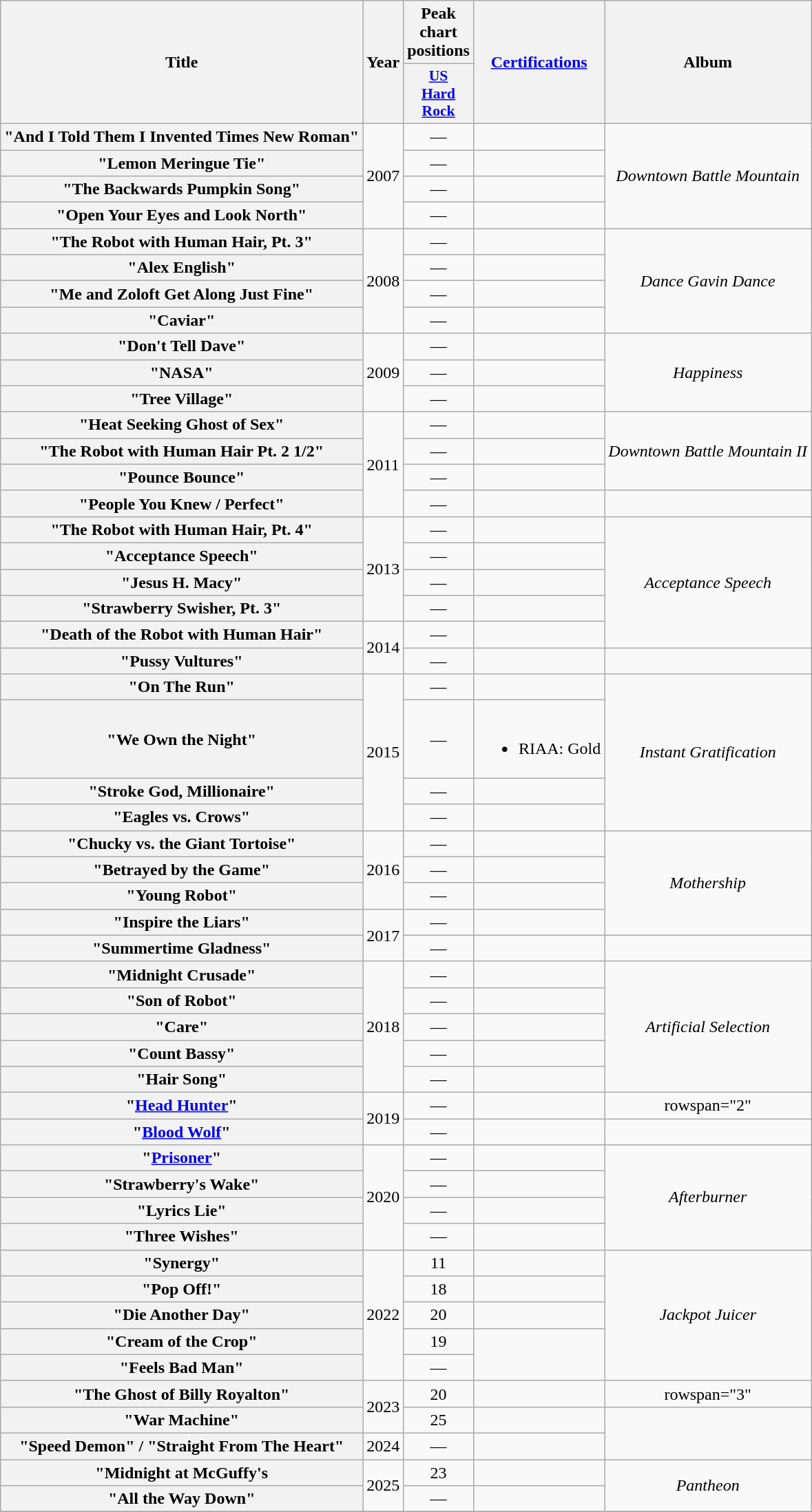<table class="wikitable plainrowheaders" style="text-align:center;">
<tr>
<th scope="col" rowspan="2">Title</th>
<th scope="col" rowspan="2">Year</th>
<th scope="col">Peak chart positions</th>
<th scope="col" rowspan="2"><a href='#'>Certifications</a></th>
<th rowspan="2" scope="col">Album</th>
</tr>
<tr>
<th style="width:4em;font-size:90%"><a href='#'>US<br>Hard Rock</a></th>
</tr>
<tr>
<th scope="row">"And I Told Them I Invented Times New Roman"</th>
<td rowspan="4">2007</td>
<td>—</td>
<td></td>
<td rowspan="4"><em>Downtown Battle Mountain</em></td>
</tr>
<tr>
<th scope="row">"Lemon Meringue Tie"</th>
<td>—</td>
<td></td>
</tr>
<tr>
<th scope="row">"The Backwards Pumpkin Song"</th>
<td>—</td>
<td></td>
</tr>
<tr>
<th scope="row">"Open Your Eyes and Look North"</th>
<td>—</td>
<td></td>
</tr>
<tr>
<th scope="row">"The Robot with Human Hair, Pt. 3"</th>
<td rowspan="4">2008</td>
<td>—</td>
<td></td>
<td rowspan="4"><em>Dance Gavin Dance</em></td>
</tr>
<tr>
<th scope="row">"Alex English"</th>
<td>—</td>
<td></td>
</tr>
<tr>
<th scope="row">"Me and Zoloft Get Along Just Fine"</th>
<td>—</td>
<td></td>
</tr>
<tr>
<th scope="row">"Caviar"</th>
<td>—</td>
<td></td>
</tr>
<tr>
<th scope="row">"Don't Tell Dave"</th>
<td rowspan="3">2009</td>
<td>—</td>
<td></td>
<td rowspan="3"><em>Happiness</em></td>
</tr>
<tr>
<th scope="row">"NASA"</th>
<td>—</td>
<td></td>
</tr>
<tr>
<th scope="row">"Tree Village"</th>
<td>—</td>
<td></td>
</tr>
<tr>
<th scope="row">"Heat Seeking Ghost of Sex"</th>
<td rowspan="4">2011</td>
<td>—</td>
<td></td>
<td rowspan="3"><em>Downtown Battle Mountain II</em></td>
</tr>
<tr>
<th scope="row">"The Robot with Human Hair Pt. 2 1/2"</th>
<td>—</td>
<td></td>
</tr>
<tr>
<th scope="row">"Pounce Bounce"</th>
<td>—</td>
<td></td>
</tr>
<tr>
<th scope="row">"People You Knew / Perfect"</th>
<td>—</td>
<td></td>
<td></td>
</tr>
<tr>
<th scope="row">"The Robot with Human Hair, Pt. 4"</th>
<td rowspan="4">2013</td>
<td>—</td>
<td></td>
<td rowspan="5"><em>Acceptance Speech</em></td>
</tr>
<tr>
<th scope="row">"Acceptance Speech"</th>
<td>—</td>
<td></td>
</tr>
<tr>
<th scope="row">"Jesus H. Macy"</th>
<td>—</td>
<td></td>
</tr>
<tr>
<th scope="row">"Strawberry Swisher, Pt. 3"</th>
<td>—</td>
<td></td>
</tr>
<tr>
<th scope="row">"Death of the Robot with Human Hair"</th>
<td rowspan="2">2014</td>
<td>—</td>
<td></td>
</tr>
<tr>
<th scope="row">"Pussy Vultures"</th>
<td>—</td>
<td></td>
<td></td>
</tr>
<tr>
<th scope="row">"On The Run"</th>
<td rowspan="4">2015</td>
<td>—</td>
<td></td>
<td rowspan="4"><em>Instant Gratification</em></td>
</tr>
<tr>
<th scope="row">"We Own the Night"</th>
<td>—</td>
<td><br><ul><li>RIAA: Gold</li></ul></td>
</tr>
<tr>
<th scope="row">"Stroke God, Millionaire"</th>
<td>—</td>
</tr>
<tr>
<th scope="row">"Eagles vs. Crows"</th>
<td>—</td>
<td></td>
</tr>
<tr>
<th scope="row">"Chucky vs. the Giant Tortoise"</th>
<td rowspan="3">2016</td>
<td>—</td>
<td></td>
<td rowspan="4"><em>Mothership</em></td>
</tr>
<tr>
<th scope="row">"Betrayed by the Game"</th>
<td>—</td>
<td></td>
</tr>
<tr>
<th scope="row">"Young Robot"</th>
<td>—</td>
<td></td>
</tr>
<tr>
<th scope="row">"Inspire the Liars"</th>
<td rowspan="2">2017</td>
<td>—</td>
<td></td>
</tr>
<tr>
<th scope="row">"Summertime Gladness"</th>
<td>—</td>
<td></td>
<td></td>
</tr>
<tr>
<th scope="row">"Midnight Crusade"</th>
<td rowspan="5">2018</td>
<td>—</td>
<td></td>
<td rowspan="5"><em>Artificial Selection</em></td>
</tr>
<tr>
<th scope="row">"Son of Robot"</th>
<td>—</td>
<td></td>
</tr>
<tr>
<th scope="row">"Care"</th>
<td>—</td>
<td></td>
</tr>
<tr>
<th scope="row">"Count Bassy"</th>
<td>—</td>
<td></td>
</tr>
<tr>
<th scope="row">"Hair Song"</th>
<td>—</td>
<td></td>
</tr>
<tr>
<th scope="row">"<a href='#'>Head Hunter</a>"</th>
<td rowspan="2">2019</td>
<td>—</td>
<td></td>
<td>rowspan="2" </td>
</tr>
<tr>
<th scope="row">"<a href='#'>Blood Wolf</a>"</th>
<td>—</td>
<td></td>
</tr>
<tr>
<th scope="row">"<a href='#'>Prisoner</a>"</th>
<td rowspan="4">2020</td>
<td>—</td>
<td></td>
<td rowspan="4"><em>Afterburner</em></td>
</tr>
<tr>
<th scope="row">"Strawberry's Wake"</th>
<td>—</td>
<td></td>
</tr>
<tr>
<th scope="row">"Lyrics Lie"</th>
<td>—</td>
<td></td>
</tr>
<tr>
<th scope="row">"Three Wishes"</th>
<td>—</td>
<td></td>
</tr>
<tr>
<th scope="row">"Synergy"</th>
<td rowspan="5">2022</td>
<td>11</td>
<td></td>
<td rowspan="5"><em>Jackpot Juicer</em></td>
</tr>
<tr>
<th scope="row">"Pop Off!"</th>
<td>18</td>
<td></td>
</tr>
<tr>
<th scope="row">"Die Another Day"</th>
<td>20</td>
<td></td>
</tr>
<tr>
<th scope="row">"Cream of the Crop"</th>
<td>19</td>
</tr>
<tr>
<th scope="row">"Feels Bad Man"</th>
<td>—</td>
</tr>
<tr>
<th scope="row">"The Ghost of Billy Royalton"</th>
<td rowspan="2">2023</td>
<td>20</td>
<td></td>
<td>rowspan="3" </td>
</tr>
<tr>
<th scope="row">"War Machine"</th>
<td>25</td>
<td></td>
</tr>
<tr>
<th scope="row">"Speed Demon" / "Straight From The Heart"</th>
<td>2024</td>
<td>—</td>
<td></td>
</tr>
<tr>
<th scope="row">"Midnight at McGuffy's</th>
<td rowspan="2">2025</td>
<td>23</td>
<td></td>
<td rowspan="2"><em>Pantheon</em></td>
</tr>
<tr>
<th scope="row">"All the Way Down"</th>
<td>—</td>
<td></td>
</tr>
<tr>
</tr>
</table>
